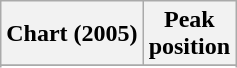<table class="wikitable sortable plainrowheaders">
<tr>
<th>Chart (2005)</th>
<th>Peak<br>position</th>
</tr>
<tr>
</tr>
<tr>
</tr>
</table>
